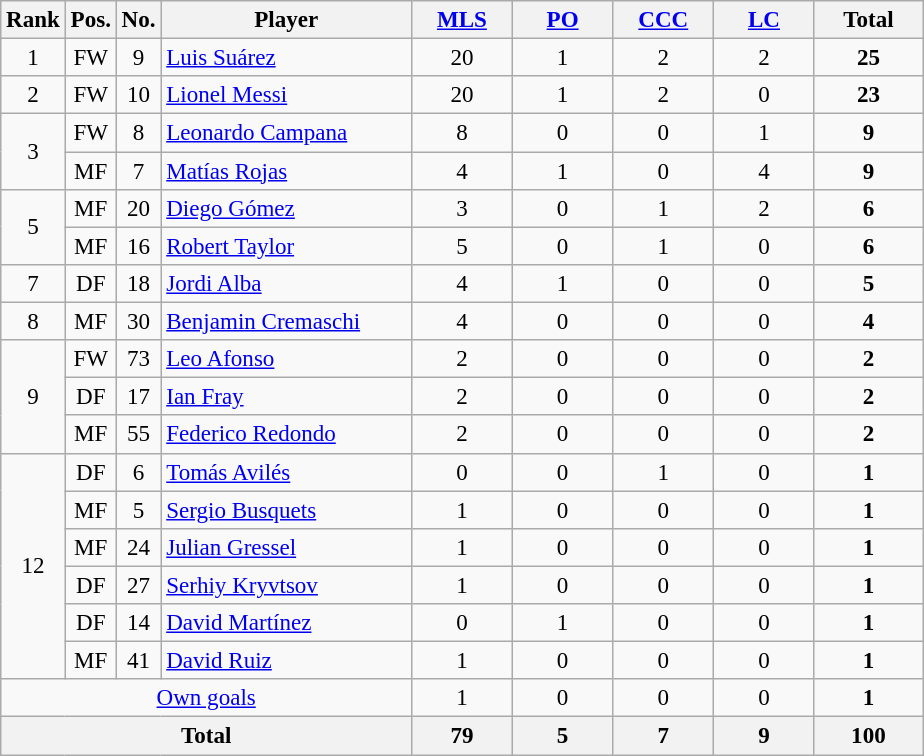<table class="wikitable sortable nowrap" style="text-align:center; font-size:96%;">
<tr>
<th>Rank</th>
<th>Pos.</th>
<th>No.</th>
<th width=160>Player</th>
<th width=60><a href='#'>MLS</a></th>
<th width=60><a href='#'>PO</a></th>
<th width=60><a href='#'>CCC</a></th>
<th width=60><a href='#'>LC</a></th>
<th width=65>Total</th>
</tr>
<tr>
<td>1</td>
<td>FW</td>
<td>9</td>
<td style="text-align:left"> <a href='#'>Luis Suárez</a></td>
<td>20</td>
<td>1</td>
<td>2</td>
<td>2</td>
<td><strong>25</strong></td>
</tr>
<tr>
<td>2</td>
<td>FW</td>
<td>10</td>
<td style="text-align:left"> <a href='#'>Lionel Messi</a></td>
<td>20</td>
<td>1</td>
<td>2</td>
<td>0</td>
<td><strong>23</strong></td>
</tr>
<tr>
<td rowspan="2">3</td>
<td>FW</td>
<td>8</td>
<td style="text-align:left"> <a href='#'>Leonardo Campana</a></td>
<td>8</td>
<td>0</td>
<td>0</td>
<td>1</td>
<td><strong>9</strong></td>
</tr>
<tr>
<td>MF</td>
<td>7</td>
<td style="text-align:left"> <a href='#'>Matías Rojas</a></td>
<td>4</td>
<td>1</td>
<td>0</td>
<td>4</td>
<td><strong>9</strong></td>
</tr>
<tr>
<td rowspan="2">5</td>
<td>MF</td>
<td>20</td>
<td style="text-align:left"> <a href='#'>Diego Gómez</a></td>
<td>3</td>
<td>0</td>
<td>1</td>
<td>2</td>
<td><strong>6</strong></td>
</tr>
<tr>
<td>MF</td>
<td>16</td>
<td style="text-align:left"> <a href='#'>Robert Taylor</a></td>
<td>5</td>
<td>0</td>
<td>1</td>
<td>0</td>
<td><strong>6</strong></td>
</tr>
<tr>
<td>7</td>
<td>DF</td>
<td>18</td>
<td style="text-align:left"> <a href='#'>Jordi Alba</a></td>
<td>4</td>
<td>1</td>
<td>0</td>
<td>0</td>
<td><strong>5</strong></td>
</tr>
<tr>
<td>8</td>
<td>MF</td>
<td>30</td>
<td style="text-align:left"> <a href='#'>Benjamin Cremaschi</a></td>
<td>4</td>
<td>0</td>
<td>0</td>
<td>0</td>
<td><strong>4</strong></td>
</tr>
<tr>
<td rowspan="3">9</td>
<td>FW</td>
<td>73</td>
<td style="text-align:left"> <a href='#'>Leo Afonso</a></td>
<td>2</td>
<td>0</td>
<td>0</td>
<td>0</td>
<td><strong>2</strong></td>
</tr>
<tr>
<td>DF</td>
<td>17</td>
<td style="text-align:left"> <a href='#'>Ian Fray</a></td>
<td>2</td>
<td>0</td>
<td>0</td>
<td>0</td>
<td><strong>2</strong></td>
</tr>
<tr>
<td>MF</td>
<td>55</td>
<td style="text-align:left"> <a href='#'>Federico Redondo</a></td>
<td>2</td>
<td>0</td>
<td>0</td>
<td>0</td>
<td><strong>2</strong></td>
</tr>
<tr>
<td rowspan="6">12</td>
<td>DF</td>
<td>6</td>
<td style="text-align:left"> <a href='#'>Tomás Avilés</a></td>
<td>0</td>
<td>0</td>
<td>1</td>
<td>0</td>
<td><strong>1</strong></td>
</tr>
<tr>
<td>MF</td>
<td>5</td>
<td style="text-align:left"> <a href='#'>Sergio Busquets</a></td>
<td>1</td>
<td>0</td>
<td>0</td>
<td>0</td>
<td><strong>1</strong></td>
</tr>
<tr>
<td>MF</td>
<td>24</td>
<td style="text-align:left"> <a href='#'>Julian Gressel</a></td>
<td>1</td>
<td>0</td>
<td>0</td>
<td>0</td>
<td><strong>1</strong></td>
</tr>
<tr>
<td>DF</td>
<td>27</td>
<td style="text-align:left"> <a href='#'>Serhiy Kryvtsov</a></td>
<td>1</td>
<td>0</td>
<td>0</td>
<td>0</td>
<td><strong>1</strong></td>
</tr>
<tr>
<td>DF</td>
<td>14</td>
<td style="text-align:left"> <a href='#'>David Martínez</a></td>
<td>0</td>
<td>1</td>
<td>0</td>
<td>0</td>
<td><strong>1</strong></td>
</tr>
<tr>
<td>MF</td>
<td>41</td>
<td style="text-align:left"> <a href='#'>David Ruiz</a></td>
<td>1</td>
<td>0</td>
<td>0</td>
<td>0</td>
<td><strong>1</strong></td>
</tr>
<tr class="sortbottom">
<td colspan="4"><a href='#'>Own goals</a></td>
<td>1</td>
<td>0</td>
<td>0</td>
<td>0</td>
<td><strong>1</strong></td>
</tr>
<tr>
<th colspan="4">Total</th>
<th>79</th>
<th>5</th>
<th>7</th>
<th>9</th>
<th>100</th>
</tr>
</table>
